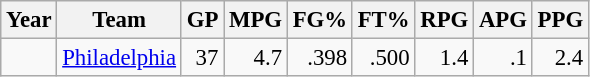<table class="wikitable sortable" style="font-size:95%; text-align:right;">
<tr>
<th>Year</th>
<th>Team</th>
<th>GP</th>
<th>MPG</th>
<th>FG%</th>
<th>FT%</th>
<th>RPG</th>
<th>APG</th>
<th>PPG</th>
</tr>
<tr>
<td style="text-align:left;"></td>
<td style="text-align:left;"><a href='#'>Philadelphia</a></td>
<td>37</td>
<td>4.7</td>
<td>.398</td>
<td>.500</td>
<td>1.4</td>
<td>.1</td>
<td>2.4</td>
</tr>
</table>
